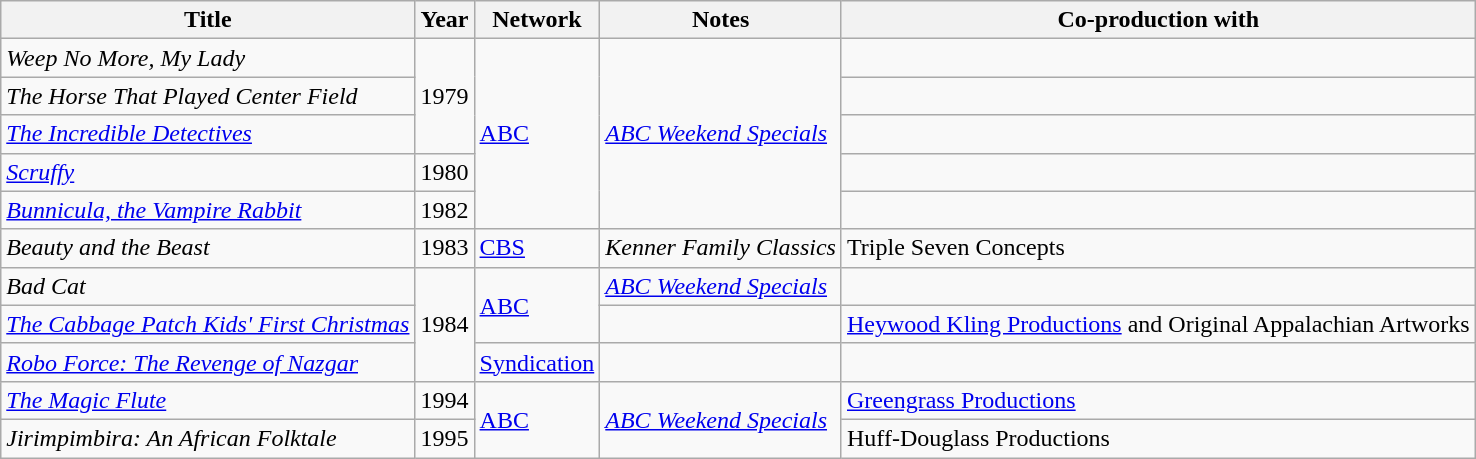<table class="wikitable sortable">
<tr>
<th><strong>Title</strong></th>
<th><strong>Year</strong></th>
<th><strong>Network</strong></th>
<th><strong>Notes</strong></th>
<th><strong>Co-production with</strong></th>
</tr>
<tr>
<td><em>Weep No More, My Lady</em></td>
<td rowspan=3>1979</td>
<td rowspan=5><a href='#'>ABC</a></td>
<td rowspan=5><em><a href='#'>ABC Weekend Specials</a></em></td>
<td></td>
</tr>
<tr>
<td><em>The Horse That Played Center Field</em></td>
<td></td>
</tr>
<tr>
<td><em><a href='#'>The Incredible Detectives</a></em></td>
<td></td>
</tr>
<tr>
<td><em><a href='#'>Scruffy</a></em></td>
<td>1980</td>
<td></td>
</tr>
<tr>
<td><em><a href='#'>Bunnicula, the Vampire Rabbit</a></em></td>
<td>1982</td>
<td></td>
</tr>
<tr>
<td><em>Beauty and the Beast</em></td>
<td>1983</td>
<td><a href='#'>CBS</a></td>
<td><em>Kenner Family Classics</em></td>
<td>Triple Seven Concepts</td>
</tr>
<tr>
<td><em>Bad Cat</em></td>
<td rowspan=3>1984</td>
<td rowspan=2><a href='#'>ABC</a></td>
<td><em><a href='#'>ABC Weekend Specials</a></em></td>
<td></td>
</tr>
<tr>
<td><em><a href='#'>The Cabbage Patch Kids' First Christmas</a></em></td>
<td></td>
<td><a href='#'>Heywood Kling Productions</a> and Original Appalachian Artworks</td>
</tr>
<tr>
<td><em><a href='#'>Robo Force: The Revenge of Nazgar</a></em></td>
<td><a href='#'>Syndication</a></td>
<td></td>
<td></td>
</tr>
<tr>
<td><em><a href='#'>The Magic Flute</a></em></td>
<td>1994</td>
<td rowspan=2><a href='#'>ABC</a></td>
<td rowspan=2><em><a href='#'>ABC Weekend Specials</a></em></td>
<td><a href='#'>Greengrass Productions</a></td>
</tr>
<tr>
<td><em>Jirimpimbira: An African Folktale</em></td>
<td>1995</td>
<td>Huff-Douglass Productions</td>
</tr>
</table>
